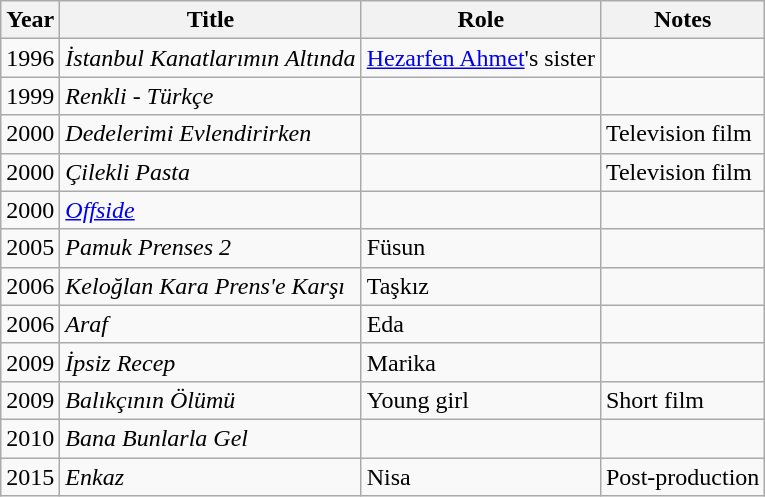<table class="wikitable sortable">
<tr>
<th>Year</th>
<th>Title</th>
<th>Role</th>
<th>Notes</th>
</tr>
<tr>
<td>1996</td>
<td><em>İstanbul Kanatlarımın Altında</em></td>
<td><a href='#'>Hezarfen Ahmet</a>'s sister</td>
<td></td>
</tr>
<tr>
<td>1999</td>
<td><em>Renkli - Türkçe</em></td>
<td></td>
<td></td>
</tr>
<tr>
<td>2000</td>
<td><em>Dedelerimi Evlendirirken</em></td>
<td></td>
<td>Television film</td>
</tr>
<tr>
<td>2000</td>
<td><em>Çilekli Pasta</em></td>
<td></td>
<td>Television film</td>
</tr>
<tr>
<td>2000</td>
<td><em><a href='#'>Offside</a></em></td>
<td></td>
<td></td>
</tr>
<tr>
<td>2005</td>
<td><em>Pamuk Prenses 2</em></td>
<td>Füsun</td>
<td></td>
</tr>
<tr>
<td>2006</td>
<td><em>Keloğlan Kara Prens'e Karşı</em></td>
<td>Taşkız</td>
<td></td>
</tr>
<tr>
<td>2006</td>
<td><em>Araf</em></td>
<td>Eda</td>
<td></td>
</tr>
<tr>
<td>2009</td>
<td><em>İpsiz Recep</em></td>
<td>Marika</td>
<td></td>
</tr>
<tr>
<td>2009</td>
<td><em>Balıkçının Ölümü</em></td>
<td>Young girl</td>
<td>Short film</td>
</tr>
<tr>
<td>2010</td>
<td><em>Bana Bunlarla Gel</em></td>
<td></td>
<td></td>
</tr>
<tr>
<td>2015</td>
<td><em>Enkaz</em></td>
<td>Nisa</td>
<td>Post-production</td>
</tr>
</table>
